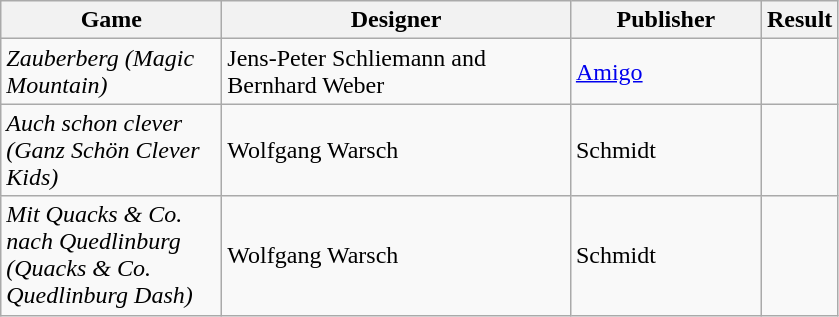<table class="wikitable">
<tr>
<th style="width:140px;">Game</th>
<th style="width:225px;">Designer</th>
<th style="width:120px;">Publisher</th>
<th>Result</th>
</tr>
<tr>
<td><em>Zauberberg (Magic Mountain)</em></td>
<td>Jens-Peter Schliemann and Bernhard Weber</td>
<td><a href='#'>Amigo</a></td>
<td></td>
</tr>
<tr>
<td><em>Auch schon clever (Ganz Schön Clever Kids)</em></td>
<td>Wolfgang Warsch</td>
<td>Schmidt</td>
<td></td>
</tr>
<tr>
<td><em>Mit Quacks & Co. nach Quedlinburg (Quacks & Co. Quedlinburg Dash)</em></td>
<td>Wolfgang Warsch</td>
<td>Schmidt</td>
<td></td>
</tr>
</table>
